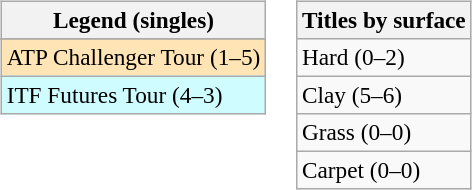<table>
<tr valign=top>
<td><br><table class=wikitable style=font-size:97%>
<tr>
<th>Legend (singles)</th>
</tr>
<tr bgcolor=e5d1cb>
</tr>
<tr bgcolor=moccasin>
<td>ATP Challenger Tour (1–5)</td>
</tr>
<tr bgcolor=cffcff>
<td>ITF Futures Tour (4–3)</td>
</tr>
</table>
</td>
<td><br><table class=wikitable style=font-size:97%>
<tr>
<th>Titles by surface</th>
</tr>
<tr>
<td>Hard (0–2)</td>
</tr>
<tr>
<td>Clay (5–6)</td>
</tr>
<tr>
<td>Grass (0–0)</td>
</tr>
<tr>
<td>Carpet (0–0)</td>
</tr>
</table>
</td>
</tr>
</table>
